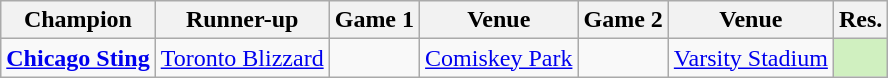<table class="wikitable">
<tr>
<th>Champion</th>
<th>Runner-up</th>
<th>Game 1</th>
<th>Venue</th>
<th>Game 2</th>
<th>Venue</th>
<th>Res.</th>
</tr>
<tr>
<td><strong><a href='#'>Chicago Sting</a></strong></td>
<td><a href='#'>Toronto Blizzard</a></td>
<td></td>
<td><a href='#'>Comiskey Park</a></td>
<td></td>
<td><a href='#'>Varsity Stadium</a></td>
<td style="background:#d0f0c0;"></td>
</tr>
</table>
